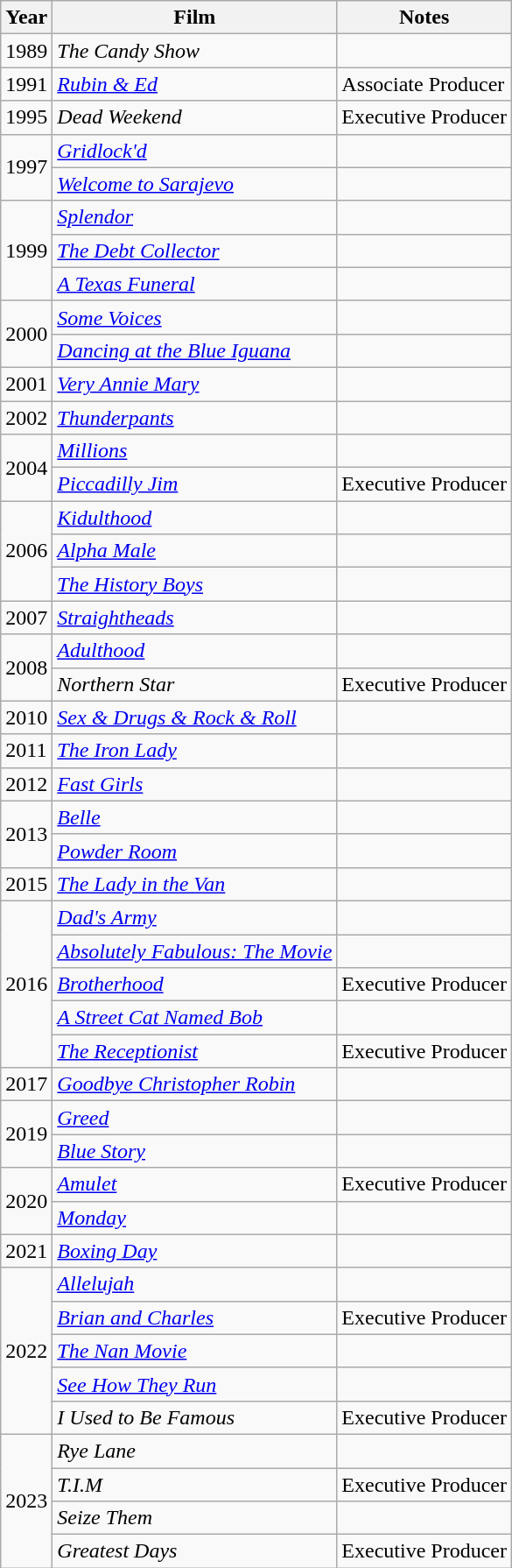<table class="wikitable">
<tr>
<th>Year</th>
<th>Film</th>
<th>Notes</th>
</tr>
<tr>
<td>1989</td>
<td><em>The Candy Show</em></td>
<td></td>
</tr>
<tr>
<td>1991</td>
<td><em><a href='#'>Rubin & Ed</a></em></td>
<td>Associate Producer</td>
</tr>
<tr>
<td>1995</td>
<td><em>Dead Weekend</em></td>
<td>Executive Producer</td>
</tr>
<tr>
<td rowspan="2">1997</td>
<td><em><a href='#'>Gridlock'd</a></em></td>
<td></td>
</tr>
<tr>
<td><em><a href='#'>Welcome to Sarajevo</a></em></td>
<td></td>
</tr>
<tr>
<td rowspan="3">1999</td>
<td><em><a href='#'>Splendor</a></em></td>
<td></td>
</tr>
<tr>
<td><em><a href='#'>The Debt Collector</a></em></td>
<td></td>
</tr>
<tr>
<td><em><a href='#'>A Texas Funeral</a></em></td>
<td></td>
</tr>
<tr>
<td rowspan="2">2000</td>
<td><em><a href='#'>Some Voices</a></em></td>
<td></td>
</tr>
<tr>
<td><em><a href='#'>Dancing at the Blue Iguana</a></em></td>
<td></td>
</tr>
<tr>
<td>2001</td>
<td><em><a href='#'>Very Annie Mary</a></em></td>
<td></td>
</tr>
<tr>
<td>2002</td>
<td><em><a href='#'>Thunderpants</a></em></td>
<td></td>
</tr>
<tr>
<td rowspan="2">2004</td>
<td><em><a href='#'>Millions</a></em></td>
<td></td>
</tr>
<tr>
<td><em><a href='#'>Piccadilly Jim</a></em></td>
<td>Executive Producer</td>
</tr>
<tr>
<td rowspan="3">2006</td>
<td><em><a href='#'>Kidulthood</a></em></td>
<td></td>
</tr>
<tr>
<td><em><a href='#'>Alpha Male</a></em></td>
<td></td>
</tr>
<tr>
<td><em><a href='#'>The History Boys</a></em></td>
<td></td>
</tr>
<tr>
<td>2007</td>
<td><em><a href='#'>Straightheads</a></em></td>
<td></td>
</tr>
<tr>
<td rowspan="2">2008</td>
<td><em><a href='#'>Adulthood</a></em></td>
<td></td>
</tr>
<tr>
<td><em>Northern Star</em></td>
<td>Executive Producer</td>
</tr>
<tr>
<td>2010</td>
<td><em><a href='#'>Sex & Drugs & Rock & Roll</a></em></td>
<td></td>
</tr>
<tr>
<td>2011</td>
<td><em><a href='#'>The Iron Lady</a></em></td>
<td></td>
</tr>
<tr>
<td>2012</td>
<td><em><a href='#'>Fast Girls</a></em></td>
<td></td>
</tr>
<tr>
<td rowspan="2">2013</td>
<td><em><a href='#'>Belle</a></em></td>
<td></td>
</tr>
<tr>
<td><em><a href='#'>Powder Room</a></em></td>
<td></td>
</tr>
<tr>
<td>2015</td>
<td><em><a href='#'>The Lady in the Van</a></em></td>
<td></td>
</tr>
<tr>
<td rowspan="5">2016</td>
<td><em><a href='#'>Dad's Army</a></em></td>
<td></td>
</tr>
<tr>
<td><em><a href='#'>Absolutely Fabulous: The Movie</a></em></td>
<td></td>
</tr>
<tr>
<td><em><a href='#'>Brotherhood</a></em></td>
<td>Executive Producer</td>
</tr>
<tr>
<td><em><a href='#'>A Street Cat Named Bob</a></em></td>
<td></td>
</tr>
<tr>
<td><em><a href='#'>The Receptionist</a></em></td>
<td>Executive Producer</td>
</tr>
<tr>
<td>2017</td>
<td><em><a href='#'>Goodbye Christopher Robin</a></em></td>
<td></td>
</tr>
<tr>
<td rowspan="2">2019</td>
<td><em><a href='#'>Greed</a></em></td>
<td></td>
</tr>
<tr>
<td><em><a href='#'>Blue Story</a></em></td>
<td></td>
</tr>
<tr>
<td rowspan="2">2020</td>
<td><em><a href='#'>Amulet</a></em></td>
<td>Executive Producer</td>
</tr>
<tr>
<td><em><a href='#'>Monday</a></em></td>
<td></td>
</tr>
<tr>
<td>2021</td>
<td><em><a href='#'>Boxing Day</a></em></td>
<td></td>
</tr>
<tr>
<td rowspan="5">2022</td>
<td><em><a href='#'>Allelujah</a></em></td>
<td></td>
</tr>
<tr>
<td><em><a href='#'>Brian and Charles</a></em></td>
<td>Executive Producer</td>
</tr>
<tr>
<td><em><a href='#'>The Nan Movie</a></em></td>
<td></td>
</tr>
<tr>
<td><em><a href='#'>See How They Run</a></em></td>
<td></td>
</tr>
<tr>
<td><em>I Used to Be Famous</em></td>
<td>Executive Producer</td>
</tr>
<tr>
<td rowspan="4">2023</td>
<td><em>Rye Lane</em></td>
<td></td>
</tr>
<tr>
<td><em>T.I.M</em></td>
<td>Executive Producer</td>
</tr>
<tr>
<td><em>Seize Them</em></td>
<td></td>
</tr>
<tr>
<td><em>Greatest Days</em></td>
<td>Executive Producer</td>
</tr>
</table>
